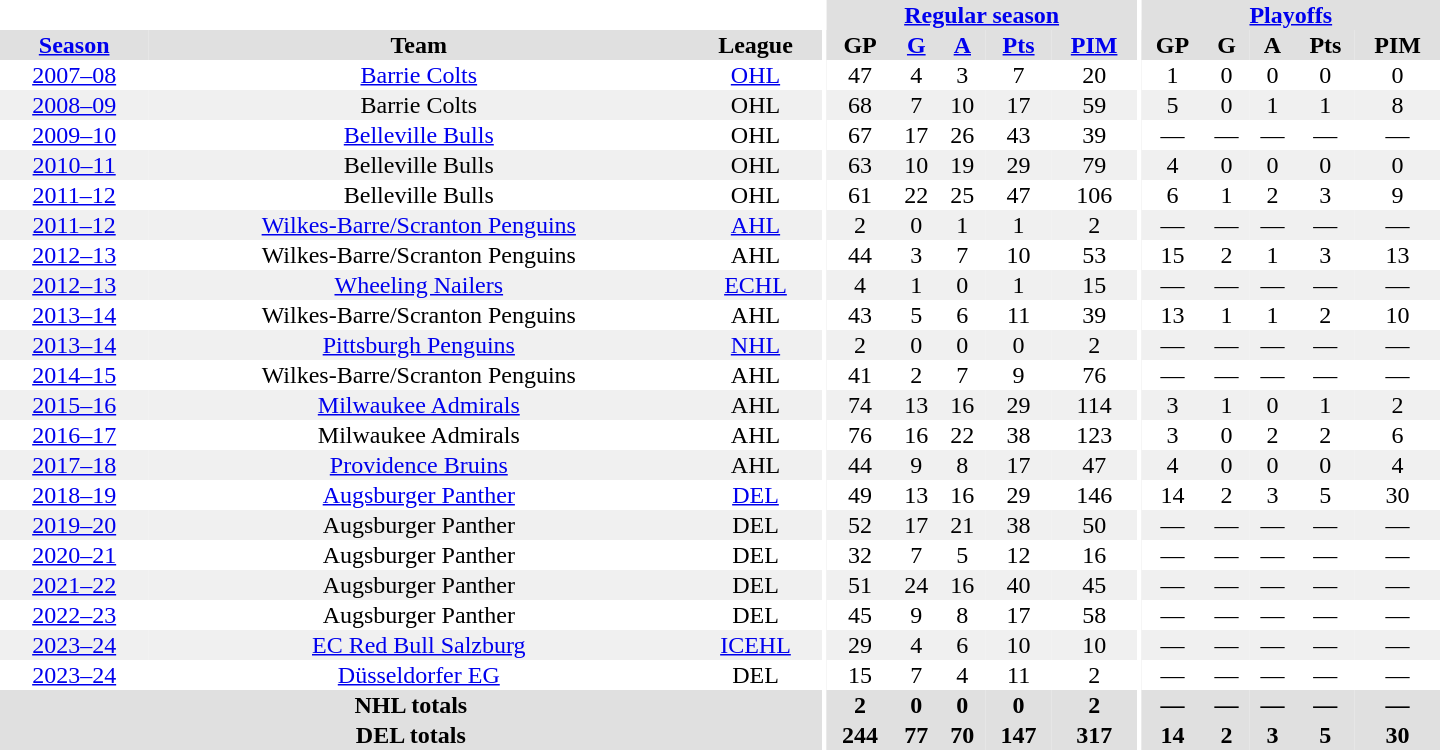<table border="0" cellpadding="1" cellspacing="0" style="text-align:center; width:60em">
<tr bgcolor="#e0e0e0">
<th colspan="3" bgcolor="#ffffff"></th>
<th rowspan="99" bgcolor="#ffffff"></th>
<th colspan="5"><a href='#'>Regular season</a></th>
<th rowspan="99" bgcolor="#ffffff"></th>
<th colspan="5"><a href='#'>Playoffs</a></th>
</tr>
<tr bgcolor="#e0e0e0">
<th><a href='#'>Season</a></th>
<th>Team</th>
<th>League</th>
<th>GP</th>
<th><a href='#'>G</a></th>
<th><a href='#'>A</a></th>
<th><a href='#'>Pts</a></th>
<th><a href='#'>PIM</a></th>
<th>GP</th>
<th>G</th>
<th>A</th>
<th>Pts</th>
<th>PIM</th>
</tr>
<tr>
<td><a href='#'>2007–08</a></td>
<td><a href='#'>Barrie Colts</a></td>
<td><a href='#'>OHL</a></td>
<td>47</td>
<td>4</td>
<td>3</td>
<td>7</td>
<td>20</td>
<td>1</td>
<td>0</td>
<td>0</td>
<td>0</td>
<td>0</td>
</tr>
<tr bgcolor="#f0f0f0">
<td><a href='#'>2008–09</a></td>
<td>Barrie Colts</td>
<td>OHL</td>
<td>68</td>
<td>7</td>
<td>10</td>
<td>17</td>
<td>59</td>
<td>5</td>
<td>0</td>
<td>1</td>
<td>1</td>
<td>8</td>
</tr>
<tr>
<td><a href='#'>2009–10</a></td>
<td><a href='#'>Belleville Bulls</a></td>
<td>OHL</td>
<td>67</td>
<td>17</td>
<td>26</td>
<td>43</td>
<td>39</td>
<td>—</td>
<td>—</td>
<td>—</td>
<td>—</td>
<td>—</td>
</tr>
<tr bgcolor="#f0f0f0">
<td><a href='#'>2010–11</a></td>
<td>Belleville Bulls</td>
<td>OHL</td>
<td>63</td>
<td>10</td>
<td>19</td>
<td>29</td>
<td>79</td>
<td>4</td>
<td>0</td>
<td>0</td>
<td>0</td>
<td>0</td>
</tr>
<tr>
<td><a href='#'>2011–12</a></td>
<td>Belleville Bulls</td>
<td>OHL</td>
<td>61</td>
<td>22</td>
<td>25</td>
<td>47</td>
<td>106</td>
<td>6</td>
<td>1</td>
<td>2</td>
<td>3</td>
<td>9</td>
</tr>
<tr bgcolor="#f0f0f0">
<td><a href='#'>2011–12</a></td>
<td><a href='#'>Wilkes-Barre/Scranton Penguins</a></td>
<td><a href='#'>AHL</a></td>
<td>2</td>
<td>0</td>
<td>1</td>
<td>1</td>
<td>2</td>
<td>—</td>
<td>—</td>
<td>—</td>
<td>—</td>
<td>—</td>
</tr>
<tr>
<td><a href='#'>2012–13</a></td>
<td>Wilkes-Barre/Scranton Penguins</td>
<td>AHL</td>
<td>44</td>
<td>3</td>
<td>7</td>
<td>10</td>
<td>53</td>
<td>15</td>
<td>2</td>
<td>1</td>
<td>3</td>
<td>13</td>
</tr>
<tr bgcolor="#f0f0f0">
<td><a href='#'>2012–13</a></td>
<td><a href='#'>Wheeling Nailers</a></td>
<td><a href='#'>ECHL</a></td>
<td>4</td>
<td>1</td>
<td>0</td>
<td>1</td>
<td>15</td>
<td>—</td>
<td>—</td>
<td>—</td>
<td>—</td>
<td>—</td>
</tr>
<tr>
<td><a href='#'>2013–14</a></td>
<td>Wilkes-Barre/Scranton Penguins</td>
<td>AHL</td>
<td>43</td>
<td>5</td>
<td>6</td>
<td>11</td>
<td>39</td>
<td>13</td>
<td>1</td>
<td>1</td>
<td>2</td>
<td>10</td>
</tr>
<tr bgcolor="#f0f0f0">
<td><a href='#'>2013–14</a></td>
<td><a href='#'>Pittsburgh Penguins</a></td>
<td><a href='#'>NHL</a></td>
<td>2</td>
<td>0</td>
<td>0</td>
<td>0</td>
<td>2</td>
<td>—</td>
<td>—</td>
<td>—</td>
<td>—</td>
<td>—</td>
</tr>
<tr>
<td><a href='#'>2014–15</a></td>
<td>Wilkes-Barre/Scranton Penguins</td>
<td>AHL</td>
<td>41</td>
<td>2</td>
<td>7</td>
<td>9</td>
<td>76</td>
<td>—</td>
<td>—</td>
<td>—</td>
<td>—</td>
<td>—</td>
</tr>
<tr bgcolor="#f0f0f0">
<td><a href='#'>2015–16</a></td>
<td><a href='#'>Milwaukee Admirals</a></td>
<td>AHL</td>
<td>74</td>
<td>13</td>
<td>16</td>
<td>29</td>
<td>114</td>
<td>3</td>
<td>1</td>
<td>0</td>
<td>1</td>
<td>2</td>
</tr>
<tr>
<td><a href='#'>2016–17</a></td>
<td>Milwaukee Admirals</td>
<td>AHL</td>
<td>76</td>
<td>16</td>
<td>22</td>
<td>38</td>
<td>123</td>
<td>3</td>
<td>0</td>
<td>2</td>
<td>2</td>
<td>6</td>
</tr>
<tr bgcolor="#f0f0f0">
<td><a href='#'>2017–18</a></td>
<td><a href='#'>Providence Bruins</a></td>
<td>AHL</td>
<td>44</td>
<td>9</td>
<td>8</td>
<td>17</td>
<td>47</td>
<td>4</td>
<td>0</td>
<td>0</td>
<td>0</td>
<td>4</td>
</tr>
<tr>
<td><a href='#'>2018–19</a></td>
<td><a href='#'>Augsburger Panther</a></td>
<td><a href='#'>DEL</a></td>
<td>49</td>
<td>13</td>
<td>16</td>
<td>29</td>
<td>146</td>
<td>14</td>
<td>2</td>
<td>3</td>
<td>5</td>
<td>30</td>
</tr>
<tr bgcolor="#f0f0f0">
<td><a href='#'>2019–20</a></td>
<td>Augsburger Panther</td>
<td>DEL</td>
<td>52</td>
<td>17</td>
<td>21</td>
<td>38</td>
<td>50</td>
<td>—</td>
<td>—</td>
<td>—</td>
<td>—</td>
<td>—</td>
</tr>
<tr>
<td><a href='#'>2020–21</a></td>
<td>Augsburger Panther</td>
<td>DEL</td>
<td>32</td>
<td>7</td>
<td>5</td>
<td>12</td>
<td>16</td>
<td>—</td>
<td>—</td>
<td>—</td>
<td>—</td>
<td>—</td>
</tr>
<tr bgcolor="#f0f0f0">
<td><a href='#'>2021–22</a></td>
<td>Augsburger Panther</td>
<td>DEL</td>
<td>51</td>
<td>24</td>
<td>16</td>
<td>40</td>
<td>45</td>
<td>—</td>
<td>—</td>
<td>—</td>
<td>—</td>
<td>—</td>
</tr>
<tr>
<td><a href='#'>2022–23</a></td>
<td>Augsburger Panther</td>
<td>DEL</td>
<td>45</td>
<td>9</td>
<td>8</td>
<td>17</td>
<td>58</td>
<td>—</td>
<td>—</td>
<td>—</td>
<td>—</td>
<td>—</td>
</tr>
<tr bgcolor="#f0f0f0">
<td><a href='#'>2023–24</a></td>
<td><a href='#'>EC Red Bull Salzburg</a></td>
<td><a href='#'>ICEHL</a></td>
<td>29</td>
<td>4</td>
<td>6</td>
<td>10</td>
<td>10</td>
<td>—</td>
<td>—</td>
<td>—</td>
<td>—</td>
<td>—</td>
</tr>
<tr>
<td><a href='#'>2023–24</a></td>
<td><a href='#'>Düsseldorfer EG</a></td>
<td>DEL</td>
<td>15</td>
<td>7</td>
<td>4</td>
<td>11</td>
<td>2</td>
<td>—</td>
<td>—</td>
<td>—</td>
<td>—</td>
<td>—</td>
</tr>
<tr bgcolor="#e0e0e0">
<th colspan="3">NHL totals</th>
<th>2</th>
<th>0</th>
<th>0</th>
<th>0</th>
<th>2</th>
<th>—</th>
<th>—</th>
<th>—</th>
<th>—</th>
<th>—</th>
</tr>
<tr bgcolor="#e0e0e0">
<th colspan="3">DEL totals</th>
<th>244</th>
<th>77</th>
<th>70</th>
<th>147</th>
<th>317</th>
<th>14</th>
<th>2</th>
<th>3</th>
<th>5</th>
<th>30</th>
</tr>
</table>
